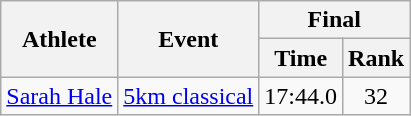<table class="wikitable">
<tr>
<th rowspan="2">Athlete</th>
<th rowspan="2">Event</th>
<th colspan="2">Final</th>
</tr>
<tr>
<th>Time</th>
<th>Rank</th>
</tr>
<tr>
<td rowspan="1"><a href='#'>Sarah Hale</a></td>
<td><a href='#'>5km classical</a></td>
<td align="center">17:44.0</td>
<td align="center">32</td>
</tr>
</table>
